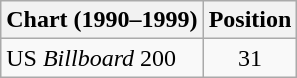<table class="wikitable">
<tr>
<th>Chart (1990–1999)</th>
<th>Position</th>
</tr>
<tr>
<td>US <em>Billboard</em> 200</td>
<td style="text-align:center;">31</td>
</tr>
</table>
